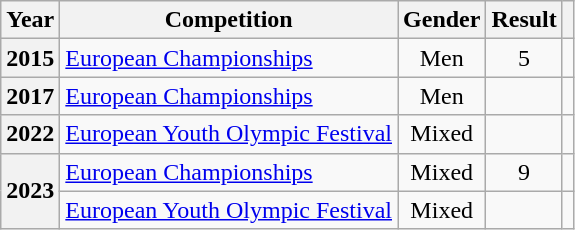<table class="wikitable sortable" style="text-align:center;">
<tr>
<th>Year</th>
<th>Competition</th>
<th>Gender</th>
<th>Result</th>
<th class=unsortable></th>
</tr>
<tr>
<th>2015</th>
<td align=left><a href='#'>European Championships</a></td>
<td>Men</td>
<td>5</td>
<td></td>
</tr>
<tr>
<th>2017</th>
<td align=left><a href='#'>European Championships</a></td>
<td>Men</td>
<td></td>
<td></td>
</tr>
<tr>
<th>2022</th>
<td align=left><a href='#'>European Youth Olympic Festival</a></td>
<td>Mixed</td>
<td></td>
<td></td>
</tr>
<tr>
<th rowspan=2>2023</th>
<td align=left><a href='#'>European Championships</a></td>
<td>Mixed</td>
<td>9</td>
<td></td>
</tr>
<tr>
<td align=left><a href='#'>European Youth Olympic Festival</a></td>
<td>Mixed</td>
<td></td>
<td></td>
</tr>
</table>
